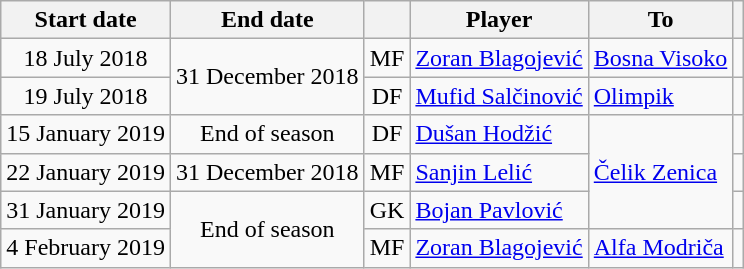<table class="wikitable" style="text-align:center;">
<tr>
<th>Start date</th>
<th>End date</th>
<th></th>
<th>Player</th>
<th>To</th>
<th></th>
</tr>
<tr>
<td>18 July 2018</td>
<td rowspan=2>31 December 2018</td>
<td>MF</td>
<td style="text-align:left"> <a href='#'>Zoran Blagojević</a></td>
<td style="text-align:left"> <a href='#'>Bosna Visoko</a></td>
<td></td>
</tr>
<tr>
<td>19 July 2018</td>
<td>DF</td>
<td style="text-align:left"> <a href='#'>Mufid Salčinović</a></td>
<td style="text-align:left"> <a href='#'>Olimpik</a></td>
<td></td>
</tr>
<tr>
<td>15 January 2019</td>
<td>End of season</td>
<td>DF</td>
<td style="text-align:left"> <a href='#'>Dušan Hodžić</a></td>
<td style="text-align:left" rowspan=3> <a href='#'>Čelik Zenica</a></td>
<td></td>
</tr>
<tr>
<td>22 January 2019</td>
<td>31 December 2018</td>
<td>MF</td>
<td style="text-align:left"> <a href='#'>Sanjin Lelić</a></td>
<td></td>
</tr>
<tr>
<td>31 January 2019</td>
<td rowspan=2>End of season</td>
<td>GK</td>
<td style="text-align:left"> <a href='#'>Bojan Pavlović</a></td>
<td></td>
</tr>
<tr>
<td>4 February 2019</td>
<td>MF</td>
<td style="text-align:left"> <a href='#'>Zoran Blagojević</a></td>
<td style="text-align:left"> <a href='#'>Alfa Modriča</a></td>
<td></td>
</tr>
</table>
